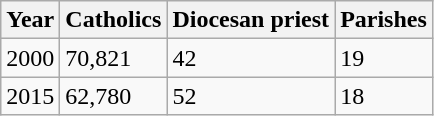<table class="wikitable">
<tr>
<th>Year</th>
<th>Catholics</th>
<th>Diocesan priest</th>
<th>Parishes</th>
</tr>
<tr>
<td>2000</td>
<td>70,821</td>
<td>42</td>
<td>19</td>
</tr>
<tr>
<td>2015</td>
<td>62,780</td>
<td>52</td>
<td>18</td>
</tr>
</table>
